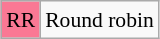<table class="wikitable" style="margin:0.5em auto; font-size:90%; line-height:1.25em;">
<tr>
<td bgcolor="#FA7894" align=center>RR</td>
<td>Round robin</td>
</tr>
</table>
